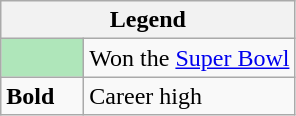<table class="wikitable mw-collapsible mw-collapsed">
<tr>
<th colspan="2">Legend</th>
</tr>
<tr>
<td style="background:#afe6ba; width:3em;"></td>
<td>Won the <a href='#'>Super Bowl</a></td>
</tr>
<tr>
<td><strong>Bold</strong></td>
<td>Career high</td>
</tr>
</table>
